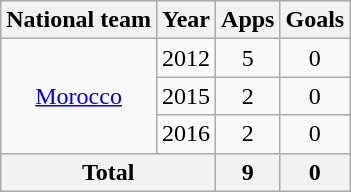<table class="wikitable" style="text-align: center;">
<tr>
<th>National team</th>
<th>Year</th>
<th>Apps</th>
<th>Goals</th>
</tr>
<tr>
<td rowspan="3"><a href='#'>Morocco</a></td>
<td>2012</td>
<td>5</td>
<td>0</td>
</tr>
<tr>
<td>2015</td>
<td>2</td>
<td>0</td>
</tr>
<tr>
<td>2016</td>
<td>2</td>
<td>0</td>
</tr>
<tr>
<th colspan=2>Total</th>
<th>9</th>
<th>0</th>
</tr>
</table>
